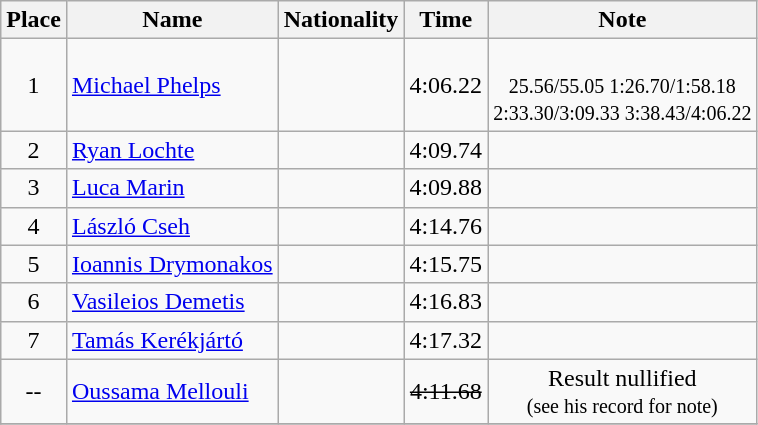<table class="wikitable" style="text-align:center">
<tr>
<th>Place</th>
<th>Name</th>
<th>Nationality</th>
<th>Time</th>
<th>Note</th>
</tr>
<tr>
<td>1</td>
<td align=left><a href='#'>Michael Phelps</a></td>
<td align=left></td>
<td>4:06.22</td>
<td><br><small> 25.56/55.05 1:26.70/1:58.18 <br> 2:33.30/3:09.33 3:38.43/4:06.22</small></td>
</tr>
<tr>
<td>2</td>
<td align=left><a href='#'>Ryan Lochte</a></td>
<td align=left></td>
<td>4:09.74</td>
<td></td>
</tr>
<tr>
<td>3</td>
<td align=left><a href='#'>Luca Marin</a></td>
<td align=left></td>
<td>4:09.88</td>
<td></td>
</tr>
<tr>
<td>4</td>
<td align=left><a href='#'>László Cseh</a></td>
<td align=left></td>
<td>4:14.76</td>
<td></td>
</tr>
<tr>
<td>5</td>
<td align=left><a href='#'>Ioannis Drymonakos</a></td>
<td align=left></td>
<td>4:15.75</td>
<td></td>
</tr>
<tr>
<td>6</td>
<td align=left><a href='#'>Vasileios Demetis</a></td>
<td align=left></td>
<td>4:16.83</td>
<td></td>
</tr>
<tr>
<td>7</td>
<td align=left><a href='#'>Tamás Kerékjártó</a></td>
<td align=left></td>
<td>4:17.32</td>
<td></td>
</tr>
<tr>
<td>--</td>
<td align=left><a href='#'>Oussama Mellouli</a></td>
<td align=left></td>
<td><s>4:11.68</s></td>
<td>Result nullified <br><small>(see his record for note)</small></td>
</tr>
<tr>
</tr>
</table>
